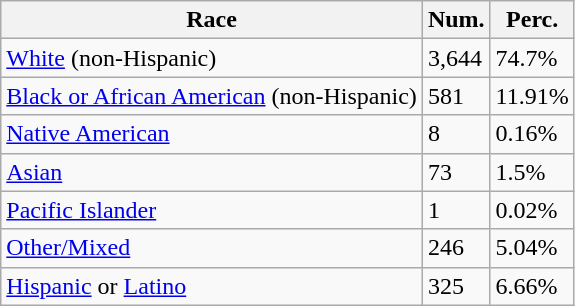<table class="wikitable">
<tr>
<th>Race</th>
<th>Num.</th>
<th>Perc.</th>
</tr>
<tr>
<td><a href='#'>White</a> (non-Hispanic)</td>
<td>3,644</td>
<td>74.7%</td>
</tr>
<tr>
<td><a href='#'>Black or African American</a> (non-Hispanic)</td>
<td>581</td>
<td>11.91%</td>
</tr>
<tr>
<td><a href='#'>Native American</a></td>
<td>8</td>
<td>0.16%</td>
</tr>
<tr>
<td><a href='#'>Asian</a></td>
<td>73</td>
<td>1.5%</td>
</tr>
<tr>
<td><a href='#'>Pacific Islander</a></td>
<td>1</td>
<td>0.02%</td>
</tr>
<tr>
<td><a href='#'>Other/Mixed</a></td>
<td>246</td>
<td>5.04%</td>
</tr>
<tr>
<td><a href='#'>Hispanic</a> or <a href='#'>Latino</a></td>
<td>325</td>
<td>6.66%</td>
</tr>
</table>
